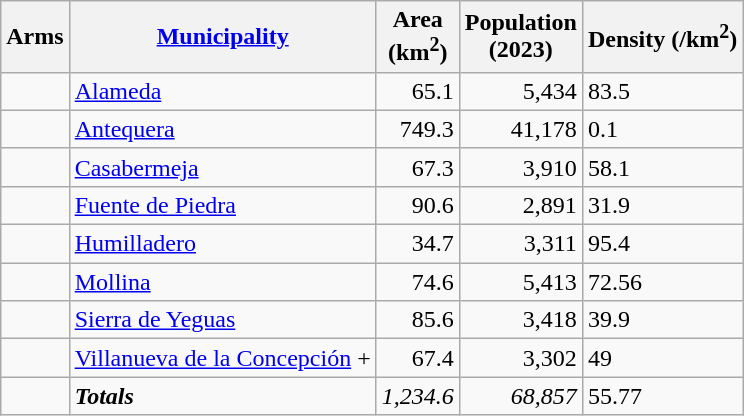<table class="wikitable sortable">
<tr>
<th>Arms</th>
<th><a href='#'>Municipality</a></th>
<th>Area<br>(km<sup>2</sup>)</th>
<th>Population<br>(2023)</th>
<th>Density (/km<sup>2</sup>)</th>
</tr>
<tr>
<td></td>
<td><a href='#'>Alameda</a></td>
<td align="right">65.1</td>
<td align="right">5,434</td>
<td>83.5</td>
</tr>
<tr>
<td></td>
<td><a href='#'>Antequera</a></td>
<td align="right">749.3</td>
<td align="right">41,178</td>
<td>0.1</td>
</tr>
<tr>
<td></td>
<td><a href='#'>Casabermeja</a></td>
<td align="right">67.3</td>
<td align="right">3,910</td>
<td>58.1</td>
</tr>
<tr>
<td></td>
<td><a href='#'>Fuente de Piedra</a></td>
<td align="right">90.6</td>
<td align="right">2,891</td>
<td>31.9</td>
</tr>
<tr>
<td></td>
<td><a href='#'>Humilladero</a></td>
<td align="right">34.7</td>
<td align="right">3,311</td>
<td>95.4</td>
</tr>
<tr>
<td></td>
<td><a href='#'>Mollina</a></td>
<td align="right">74.6</td>
<td align="right">5,413</td>
<td>72.56</td>
</tr>
<tr>
<td></td>
<td><a href='#'>Sierra de Yeguas</a></td>
<td align="right">85.6</td>
<td align="right">3,418</td>
<td>39.9</td>
</tr>
<tr>
<td></td>
<td><a href='#'>Villanueva de la Concepción</a> +</td>
<td align="right">67.4</td>
<td align="right">3,302</td>
<td>49</td>
</tr>
<tr>
<td></td>
<td><strong><em>Totals</em></strong></td>
<td align="right"><em>1,234.6</em></td>
<td align="right"><em>68,857</em></td>
<td>55.77</td>
</tr>
</table>
